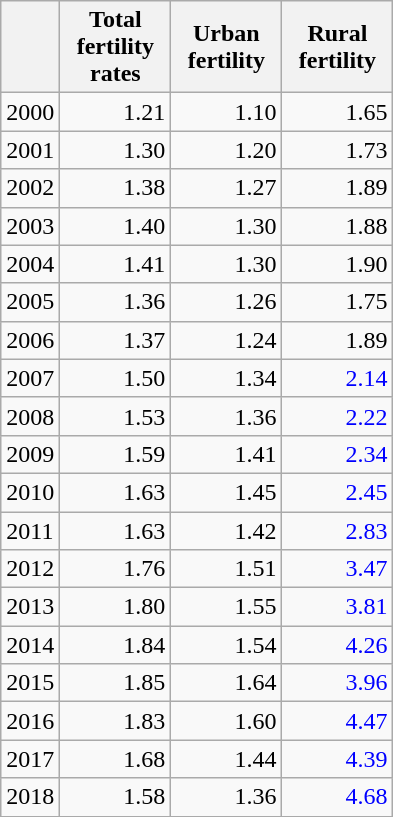<table class="wikitable sortable mw-collapsible mw-collapsed">
<tr>
<th></th>
<th style="width:50pt;">Total fertility rates</th>
<th style="width:50pt;">Urban fertility</th>
<th style="width:50pt;">Rural fertility</th>
</tr>
<tr>
<td>2000</td>
<td style="text-align:right;">1.21</td>
<td style="text-align:right;">1.10</td>
<td style="text-align:right;">1.65</td>
</tr>
<tr>
<td>2001</td>
<td style="text-align:right;">1.30</td>
<td style="text-align:right;">1.20</td>
<td style="text-align:right;">1.73</td>
</tr>
<tr>
<td>2002</td>
<td style="text-align:right;">1.38</td>
<td style="text-align:right;">1.27</td>
<td style="text-align:right;">1.89</td>
</tr>
<tr>
<td>2003</td>
<td style="text-align:right;">1.40</td>
<td style="text-align:right;">1.30</td>
<td style="text-align:right;">1.88</td>
</tr>
<tr>
<td>2004</td>
<td style="text-align:right;">1.41</td>
<td style="text-align:right;">1.30</td>
<td style="text-align:right;">1.90</td>
</tr>
<tr>
<td>2005</td>
<td style="text-align:right;">1.36</td>
<td style="text-align:right;">1.26</td>
<td style="text-align:right;">1.75</td>
</tr>
<tr>
<td>2006</td>
<td style="text-align:right;">1.37</td>
<td style="text-align:right;">1.24</td>
<td style="text-align:right;">1.89</td>
</tr>
<tr>
<td>2007</td>
<td style="text-align:right;">1.50</td>
<td style="text-align:right;">1.34</td>
<td style="text-align:right; color: blue">2.14</td>
</tr>
<tr>
<td>2008</td>
<td style="text-align:right;">1.53</td>
<td style="text-align:right;">1.36</td>
<td style="text-align:right; color: blue">2.22</td>
</tr>
<tr>
<td>2009</td>
<td style="text-align:right;">1.59</td>
<td style="text-align:right;">1.41</td>
<td style="text-align:right; color: blue">2.34</td>
</tr>
<tr>
<td>2010</td>
<td style="text-align:right;">1.63</td>
<td style="text-align:right;">1.45</td>
<td style="text-align:right; color: blue">2.45</td>
</tr>
<tr>
<td>2011</td>
<td style="text-align:right;">1.63</td>
<td style="text-align:right;">1.42</td>
<td style="text-align:right; color: blue">2.83</td>
</tr>
<tr>
<td>2012</td>
<td style="text-align:right;">1.76</td>
<td style="text-align:right;">1.51</td>
<td style="text-align:right; color: blue">3.47</td>
</tr>
<tr>
<td>2013</td>
<td style="text-align:right;">1.80</td>
<td style="text-align:right;">1.55</td>
<td style="text-align:right; color: blue">3.81</td>
</tr>
<tr>
<td>2014</td>
<td style="text-align:right;">1.84</td>
<td style="text-align:right;">1.54</td>
<td style="text-align:right; color: blue">4.26</td>
</tr>
<tr>
<td>2015</td>
<td style="text-align:right;">1.85</td>
<td style="text-align:right;">1.64</td>
<td style="text-align:right; color: blue">3.96</td>
</tr>
<tr>
<td>2016</td>
<td style="text-align:right;">1.83</td>
<td style="text-align:right;">1.60</td>
<td style="text-align:right; color: blue">4.47</td>
</tr>
<tr>
<td>2017</td>
<td style="text-align:right;">1.68</td>
<td style="text-align:right;">1.44</td>
<td style="text-align:right; color: blue">4.39</td>
</tr>
<tr>
<td>2018</td>
<td style="text-align:right;">1.58</td>
<td style="text-align:right;">1.36</td>
<td style="text-align:right; color: blue">4.68</td>
</tr>
<tr>
</tr>
</table>
